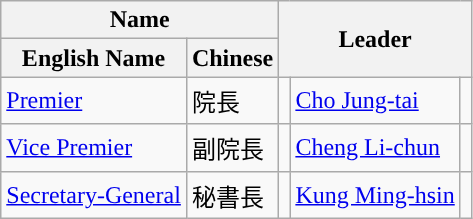<table class="wikitable sortable">
<tr>
<th colspan="2">Name</th>
<th colspan="3" rowspan="2">Leader</th>
</tr>
<tr>
<th>English Name</th>
<th>Chinese</th>
</tr>
<tr>
<td><a href='#'>Premier</a></td>
<td>院長</td>
<td style="background:"></td>
<td><a href='#'>Cho Jung-tai</a></td>
<td></td>
</tr>
<tr>
<td><a href='#'>Vice Premier</a></td>
<td>副院長</td>
<td style="background:"></td>
<td><a href='#'>Cheng Li-chun</a></td>
<td></td>
</tr>
<tr>
<td><a href='#'>Secretary-General</a></td>
<td>秘書長</td>
<td style="background:"></td>
<td><a href='#'>Kung Ming-hsin</a></td>
<td></td>
</tr>
</table>
